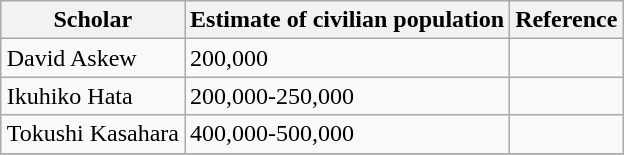<table class="wikitable" style="margin: 1em auto 1em auto;">
<tr>
<th>Scholar</th>
<th>Estimate of civilian population</th>
<th>Reference</th>
</tr>
<tr>
<td>David Askew</td>
<td>200,000</td>
<td></td>
</tr>
<tr>
<td>Ikuhiko Hata</td>
<td>200,000-250,000</td>
<td></td>
</tr>
<tr>
<td>Tokushi Kasahara</td>
<td>400,000-500,000</td>
<td></td>
</tr>
<tr>
</tr>
</table>
